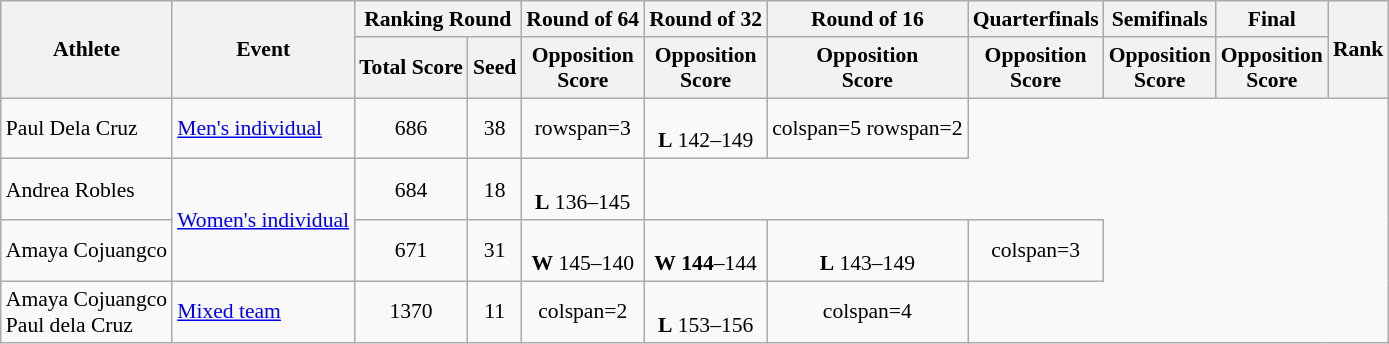<table class="wikitable" style="font-size:90%; text-align:center">
<tr>
<th rowspan=2>Athlete</th>
<th rowspan=2>Event</th>
<th colspan=2>Ranking Round</th>
<th>Round of 64</th>
<th>Round of 32</th>
<th>Round of 16</th>
<th>Quarterfinals</th>
<th>Semifinals</th>
<th>Final</th>
<th rowspan=2>Rank</th>
</tr>
<tr>
<th>Total Score</th>
<th>Seed</th>
<th>Opposition<br>Score</th>
<th>Opposition<br>Score</th>
<th>Opposition<br>Score</th>
<th>Opposition<br>Score</th>
<th>Opposition<br>Score</th>
<th>Opposition<br>Score</th>
</tr>
<tr>
<td align=left>Paul Dela Cruz</td>
<td align=left><a href='#'>Men's individual</a></td>
<td>686</td>
<td>38</td>
<td>rowspan=3 </td>
<td><br><strong>L</strong> 142–149</td>
<td>colspan=5 rowspan=2 </td>
</tr>
<tr>
<td align=left>Andrea Robles</td>
<td rowspan=2 align=left><a href='#'>Women's individual</a></td>
<td>684</td>
<td>18</td>
<td><br><strong>L</strong> 136–145</td>
</tr>
<tr>
<td align=left>Amaya Cojuangco</td>
<td>671</td>
<td>31</td>
<td><br><strong>W</strong> 145–140</td>
<td><br><strong>W</strong> <strong>144</strong>–144</td>
<td><br><strong>L</strong> 143–149</td>
<td>colspan=3 </td>
</tr>
<tr>
<td align=left>Amaya Cojuangco<br>Paul dela Cruz</td>
<td align=left><a href='#'>Mixed team</a></td>
<td>1370</td>
<td>11</td>
<td>colspan=2 </td>
<td><br><strong>L</strong> 153–156</td>
<td>colspan=4 </td>
</tr>
</table>
